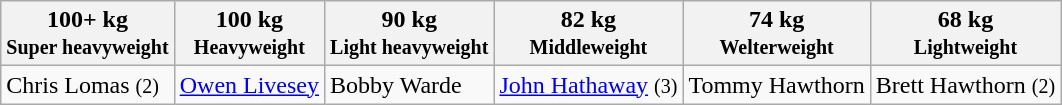<table class="wikitable">
<tr>
<th>100+ kg<br><small>Super heavyweight</small></th>
<th>100 kg<br><small>Heavyweight</small></th>
<th>90 kg<br><small>Light heavyweight</small></th>
<th>82 kg<br><small>Middleweight</small></th>
<th>74 kg<br><small>Welterweight</small></th>
<th>68 kg<br><small>Lightweight</small></th>
</tr>
<tr>
<td>Chris Lomas <small>(2)</small><br><small></small> <small></small></td>
<td><a href='#'>Owen Livesey</a><br><small></small> <small></small></td>
<td>Bobby Warde<br><small> </small></td>
<td><a href='#'>John Hathaway</a> <small>(3)</small><br><small></small> <small></small></td>
<td>Tommy Hawthorn<br><small></small> <small></small></td>
<td>Brett Hawthorn <small>(2)</small><br><small> </small></td>
</tr>
</table>
